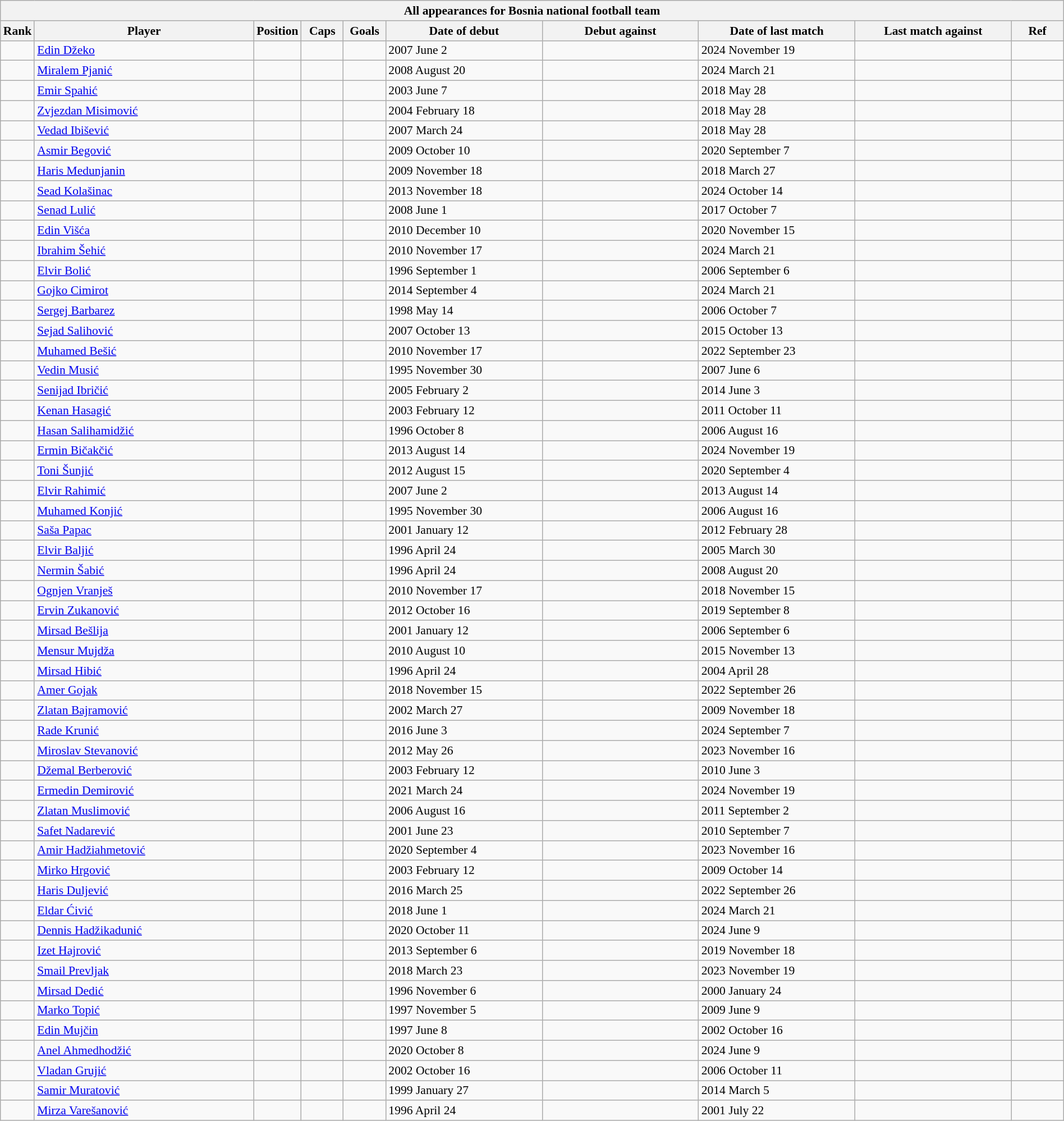<table class="wikitable sortable collapsible" style="font-size: 90%" width=100%>
<tr>
<th colspan="10"><strong>All appearances for Bosnia national football team</strong></th>
</tr>
<tr>
<th width=3%>Rank</th>
<th width=21%>Player</th>
<th width=3%>Position</th>
<th width=4%>Caps</th>
<th width=4%>Goals</th>
<th width=15%>Date of debut</th>
<th width=15%>Debut against</th>
<th width=15%>Date of last match</th>
<th width=15%>Last match against</th>
<th width=5%>Ref</th>
</tr>
<tr>
<td></td>
<td><a href='#'>Edin Džeko</a></td>
<td></td>
<td></td>
<td></td>
<td>2007 June 2</td>
<td></td>
<td>2024 November 19</td>
<td></td>
<td></td>
</tr>
<tr>
<td></td>
<td><a href='#'>Miralem Pjanić</a></td>
<td></td>
<td></td>
<td></td>
<td>2008 August 20</td>
<td></td>
<td>2024 March 21</td>
<td></td>
<td></td>
</tr>
<tr>
<td></td>
<td><a href='#'>Emir Spahić</a></td>
<td></td>
<td></td>
<td></td>
<td>2003 June 7</td>
<td></td>
<td>2018 May 28</td>
<td></td>
<td></td>
</tr>
<tr>
<td></td>
<td><a href='#'>Zvjezdan Misimović</a></td>
<td></td>
<td></td>
<td></td>
<td>2004 February 18</td>
<td></td>
<td>2018 May 28</td>
<td></td>
<td></td>
</tr>
<tr>
<td></td>
<td><a href='#'>Vedad Ibišević</a></td>
<td></td>
<td></td>
<td></td>
<td>2007 March 24</td>
<td></td>
<td>2018 May 28</td>
<td></td>
<td></td>
</tr>
<tr>
<td></td>
<td><a href='#'>Asmir Begović</a></td>
<td></td>
<td></td>
<td></td>
<td>2009 October 10</td>
<td></td>
<td>2020 September 7</td>
<td></td>
<td></td>
</tr>
<tr>
<td></td>
<td><a href='#'>Haris Medunjanin</a></td>
<td></td>
<td></td>
<td></td>
<td>2009 November 18</td>
<td></td>
<td>2018 March 27</td>
<td></td>
<td></td>
</tr>
<tr>
<td></td>
<td><a href='#'>Sead Kolašinac</a></td>
<td></td>
<td></td>
<td></td>
<td>2013 November 18</td>
<td></td>
<td>2024 October 14</td>
<td></td>
<td></td>
</tr>
<tr>
<td></td>
<td><a href='#'>Senad Lulić</a></td>
<td></td>
<td></td>
<td></td>
<td>2008 June 1</td>
<td></td>
<td>2017 October 7</td>
<td></td>
<td></td>
</tr>
<tr>
<td></td>
<td><a href='#'>Edin Višća</a></td>
<td></td>
<td></td>
<td></td>
<td>2010 December 10</td>
<td></td>
<td>2020 November 15</td>
<td></td>
<td></td>
</tr>
<tr>
<td></td>
<td><a href='#'>Ibrahim Šehić</a></td>
<td></td>
<td></td>
<td></td>
<td>2010 November 17</td>
<td></td>
<td>2024 March 21</td>
<td></td>
<td></td>
</tr>
<tr>
<td></td>
<td><a href='#'>Elvir Bolić</a></td>
<td></td>
<td></td>
<td></td>
<td>1996 September 1</td>
<td></td>
<td>2006 September 6</td>
<td></td>
<td></td>
</tr>
<tr>
<td></td>
<td><a href='#'>Gojko Cimirot</a></td>
<td></td>
<td></td>
<td></td>
<td>2014 September 4</td>
<td></td>
<td>2024 March 21</td>
<td></td>
<td></td>
</tr>
<tr>
<td></td>
<td><a href='#'>Sergej Barbarez</a></td>
<td></td>
<td></td>
<td></td>
<td>1998 May 14</td>
<td></td>
<td>2006 October 7</td>
<td></td>
<td></td>
</tr>
<tr>
<td></td>
<td><a href='#'>Sejad Salihović</a></td>
<td></td>
<td></td>
<td></td>
<td>2007 October 13</td>
<td></td>
<td>2015 October 13</td>
<td></td>
<td></td>
</tr>
<tr>
<td></td>
<td><a href='#'>Muhamed Bešić</a></td>
<td></td>
<td></td>
<td></td>
<td>2010 November 17</td>
<td></td>
<td>2022 September 23</td>
<td></td>
<td></td>
</tr>
<tr>
<td></td>
<td><a href='#'>Vedin Musić</a></td>
<td></td>
<td></td>
<td></td>
<td>1995 November 30</td>
<td></td>
<td>2007 June 6</td>
<td></td>
<td></td>
</tr>
<tr>
<td></td>
<td><a href='#'>Senijad Ibričić</a></td>
<td></td>
<td></td>
<td></td>
<td>2005 February 2</td>
<td></td>
<td>2014 June 3</td>
<td></td>
<td></td>
</tr>
<tr>
<td></td>
<td><a href='#'>Kenan Hasagić</a></td>
<td></td>
<td></td>
<td></td>
<td>2003 February 12</td>
<td></td>
<td>2011 October 11</td>
<td></td>
<td></td>
</tr>
<tr>
<td></td>
<td><a href='#'>Hasan Salihamidžić</a></td>
<td></td>
<td></td>
<td></td>
<td>1996 October 8</td>
<td></td>
<td>2006 August 16</td>
<td></td>
<td></td>
</tr>
<tr>
<td></td>
<td><a href='#'>Ermin Bičakčić</a></td>
<td></td>
<td></td>
<td></td>
<td>2013 August 14</td>
<td></td>
<td>2024 November 19</td>
<td></td>
<td></td>
</tr>
<tr>
<td></td>
<td><a href='#'>Toni Šunjić</a></td>
<td></td>
<td></td>
<td></td>
<td>2012 August 15</td>
<td></td>
<td>2020 September 4</td>
<td></td>
<td></td>
</tr>
<tr>
<td></td>
<td><a href='#'>Elvir Rahimić</a></td>
<td></td>
<td></td>
<td></td>
<td>2007 June 2</td>
<td></td>
<td>2013 August 14</td>
<td></td>
<td></td>
</tr>
<tr>
<td></td>
<td><a href='#'>Muhamed Konjić</a></td>
<td></td>
<td></td>
<td></td>
<td>1995 November 30</td>
<td></td>
<td>2006 August 16</td>
<td></td>
<td></td>
</tr>
<tr>
<td></td>
<td><a href='#'>Saša Papac</a></td>
<td></td>
<td></td>
<td></td>
<td>2001 January 12</td>
<td></td>
<td>2012 February 28</td>
<td></td>
<td></td>
</tr>
<tr>
<td></td>
<td><a href='#'>Elvir Baljić</a></td>
<td></td>
<td></td>
<td></td>
<td>1996 April 24</td>
<td></td>
<td>2005 March 30</td>
<td></td>
<td></td>
</tr>
<tr>
<td></td>
<td><a href='#'>Nermin Šabić</a></td>
<td></td>
<td></td>
<td></td>
<td>1996 April 24</td>
<td></td>
<td>2008 August 20</td>
<td></td>
<td></td>
</tr>
<tr>
<td></td>
<td><a href='#'>Ognjen Vranješ</a></td>
<td></td>
<td></td>
<td></td>
<td>2010 November 17</td>
<td></td>
<td>2018 November 15</td>
<td></td>
<td></td>
</tr>
<tr>
<td></td>
<td><a href='#'>Ervin Zukanović</a></td>
<td></td>
<td></td>
<td></td>
<td>2012 October 16</td>
<td></td>
<td>2019 September 8</td>
<td></td>
<td></td>
</tr>
<tr>
<td></td>
<td><a href='#'>Mirsad Bešlija</a></td>
<td></td>
<td></td>
<td></td>
<td>2001 January 12</td>
<td></td>
<td>2006 September 6</td>
<td></td>
<td></td>
</tr>
<tr>
<td></td>
<td><a href='#'>Mensur Mujdža</a></td>
<td></td>
<td></td>
<td></td>
<td>2010 August 10</td>
<td></td>
<td>2015 November 13</td>
<td></td>
<td></td>
</tr>
<tr>
<td></td>
<td><a href='#'>Mirsad Hibić</a></td>
<td></td>
<td></td>
<td></td>
<td>1996 April 24</td>
<td></td>
<td>2004 April 28</td>
<td></td>
<td></td>
</tr>
<tr>
<td></td>
<td><a href='#'>Amer Gojak</a></td>
<td></td>
<td></td>
<td></td>
<td>2018 November 15</td>
<td></td>
<td>2022 September 26</td>
<td></td>
<td></td>
</tr>
<tr>
<td></td>
<td><a href='#'>Zlatan Bajramović</a></td>
<td></td>
<td></td>
<td></td>
<td>2002 March 27</td>
<td></td>
<td>2009 November 18</td>
<td></td>
<td></td>
</tr>
<tr>
<td></td>
<td><a href='#'>Rade Krunić</a></td>
<td></td>
<td></td>
<td></td>
<td>2016 June 3</td>
<td></td>
<td>2024 September 7</td>
<td></td>
<td></td>
</tr>
<tr>
<td></td>
<td><a href='#'>Miroslav Stevanović</a></td>
<td></td>
<td></td>
<td></td>
<td>2012 May 26</td>
<td></td>
<td>2023 November 16</td>
<td></td>
<td></td>
</tr>
<tr>
<td></td>
<td><a href='#'>Džemal Berberović</a></td>
<td></td>
<td></td>
<td></td>
<td>2003 February 12</td>
<td></td>
<td>2010 June 3</td>
<td></td>
<td></td>
</tr>
<tr>
<td></td>
<td><a href='#'>Ermedin Demirović</a></td>
<td></td>
<td></td>
<td></td>
<td>2021 March 24</td>
<td></td>
<td>2024 November 19</td>
<td></td>
<td></td>
</tr>
<tr>
<td></td>
<td><a href='#'>Zlatan Muslimović</a></td>
<td></td>
<td></td>
<td></td>
<td>2006 August 16</td>
<td></td>
<td>2011 September 2</td>
<td></td>
<td></td>
</tr>
<tr>
<td></td>
<td><a href='#'>Safet Nadarević</a></td>
<td></td>
<td></td>
<td></td>
<td>2001 June 23</td>
<td></td>
<td>2010 September 7</td>
<td></td>
<td></td>
</tr>
<tr>
<td></td>
<td><a href='#'>Amir Hadžiahmetović</a></td>
<td></td>
<td></td>
<td></td>
<td>2020 September 4</td>
<td></td>
<td>2023 November 16</td>
<td></td>
<td></td>
</tr>
<tr>
<td></td>
<td><a href='#'>Mirko Hrgović</a></td>
<td></td>
<td></td>
<td></td>
<td>2003 February 12</td>
<td></td>
<td>2009 October 14</td>
<td></td>
<td></td>
</tr>
<tr>
<td></td>
<td><a href='#'>Haris Duljević</a></td>
<td></td>
<td></td>
<td></td>
<td>2016 March 25</td>
<td></td>
<td>2022 September 26</td>
<td></td>
<td></td>
</tr>
<tr>
<td></td>
<td><a href='#'>Eldar Ćivić</a></td>
<td></td>
<td></td>
<td></td>
<td>2018 June 1</td>
<td></td>
<td>2024 March 21</td>
<td></td>
<td></td>
</tr>
<tr>
<td></td>
<td><a href='#'>Dennis Hadžikadunić</a></td>
<td></td>
<td></td>
<td></td>
<td>2020 October 11</td>
<td></td>
<td>2024 June 9</td>
<td></td>
<td></td>
</tr>
<tr>
<td></td>
<td><a href='#'>Izet Hajrović</a></td>
<td></td>
<td></td>
<td></td>
<td>2013 September 6</td>
<td></td>
<td>2019 November 18</td>
<td></td>
<td></td>
</tr>
<tr>
<td></td>
<td><a href='#'>Smail Prevljak</a></td>
<td></td>
<td></td>
<td></td>
<td>2018 March 23</td>
<td></td>
<td>2023 November 19</td>
<td></td>
<td></td>
</tr>
<tr>
<td></td>
<td><a href='#'>Mirsad Dedić</a></td>
<td></td>
<td></td>
<td></td>
<td>1996 November 6</td>
<td></td>
<td>2000 January 24</td>
<td></td>
<td></td>
</tr>
<tr>
<td></td>
<td><a href='#'>Marko Topić</a></td>
<td></td>
<td></td>
<td></td>
<td>1997 November 5</td>
<td></td>
<td>2009 June 9</td>
<td></td>
<td></td>
</tr>
<tr>
<td></td>
<td><a href='#'>Edin Mujčin</a></td>
<td></td>
<td></td>
<td></td>
<td>1997 June 8</td>
<td></td>
<td>2002 October 16</td>
<td></td>
<td></td>
</tr>
<tr>
<td></td>
<td><a href='#'>Anel Ahmedhodžić</a></td>
<td></td>
<td></td>
<td></td>
<td>2020 October 8</td>
<td></td>
<td>2024 June 9</td>
<td></td>
<td></td>
</tr>
<tr>
<td></td>
<td><a href='#'>Vladan Grujić</a></td>
<td></td>
<td></td>
<td></td>
<td>2002 October 16</td>
<td></td>
<td>2006 October 11</td>
<td></td>
<td></td>
</tr>
<tr>
<td></td>
<td><a href='#'>Samir Muratović</a></td>
<td></td>
<td></td>
<td></td>
<td>1999 January 27</td>
<td></td>
<td>2014 March 5</td>
<td></td>
<td></td>
</tr>
<tr>
<td></td>
<td><a href='#'>Mirza Varešanović</a></td>
<td></td>
<td></td>
<td></td>
<td>1996 April 24</td>
<td></td>
<td>2001 July 22</td>
<td></td>
<td></td>
</tr>
</table>
